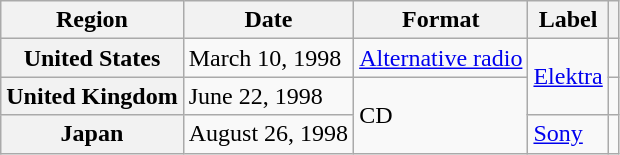<table class="wikitable plainrowheaders">
<tr>
<th scope="col">Region</th>
<th scope="col">Date</th>
<th scope="col">Format</th>
<th scope="col">Label</th>
<th scope="col"></th>
</tr>
<tr>
<th scope="row">United States</th>
<td>March 10, 1998</td>
<td><a href='#'>Alternative radio</a></td>
<td rowspan="2"><a href='#'>Elektra</a></td>
<td align="center"></td>
</tr>
<tr>
<th scope="row">United Kingdom</th>
<td>June 22, 1998</td>
<td rowspan="2">CD</td>
<td align="center"></td>
</tr>
<tr>
<th scope="row">Japan</th>
<td>August 26, 1998</td>
<td><a href='#'>Sony</a></td>
<td align="center"></td>
</tr>
</table>
